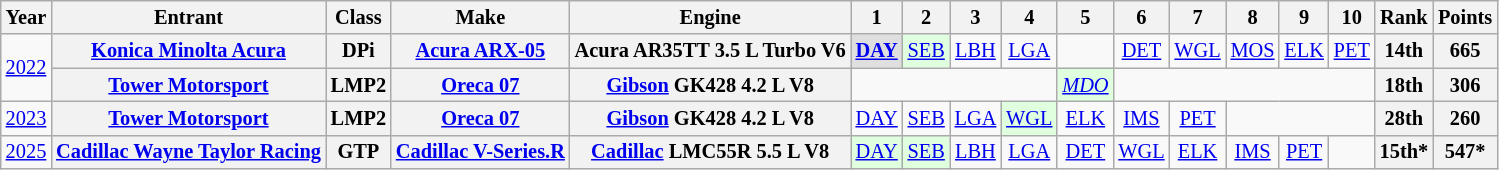<table class="wikitable" style="text-align:center; font-size:85%">
<tr>
<th>Year</th>
<th>Entrant</th>
<th>Class</th>
<th>Make</th>
<th>Engine</th>
<th>1</th>
<th>2</th>
<th>3</th>
<th>4</th>
<th>5</th>
<th>6</th>
<th>7</th>
<th>8</th>
<th>9</th>
<th>10</th>
<th>Rank</th>
<th>Points</th>
</tr>
<tr>
<td rowspan=2><a href='#'>2022</a></td>
<th nowrap><a href='#'>Konica Minolta Acura</a></th>
<th>DPi</th>
<th nowrap><a href='#'>Acura ARX-05</a></th>
<th nowrap>Acura AR35TT 3.5 L Turbo V6</th>
<td style="background:#DFDFDF;"><strong><a href='#'>DAY</a></strong><br></td>
<td style="background:#DFFFDF;"><a href='#'>SEB</a><br></td>
<td><a href='#'>LBH</a></td>
<td><a href='#'>LGA</a></td>
<td></td>
<td><a href='#'>DET</a></td>
<td><a href='#'>WGL</a></td>
<td><a href='#'>MOS</a></td>
<td><a href='#'>ELK</a></td>
<td><a href='#'>PET</a></td>
<th>14th</th>
<th>665</th>
</tr>
<tr>
<th><a href='#'>Tower Motorsport</a></th>
<th>LMP2</th>
<th nowrap><a href='#'>Oreca 07</a></th>
<th nowrap><a href='#'>Gibson</a> GK428 4.2 L V8</th>
<td colspan=4></td>
<td style="background:#DFFFDF;"><em><a href='#'>MDO</a></em><br></td>
<td colspan=5></td>
<th>18th</th>
<th>306</th>
</tr>
<tr>
<td><a href='#'>2023</a></td>
<th nowrap><a href='#'>Tower Motorsport</a></th>
<th>LMP2</th>
<th nowrap><a href='#'>Oreca 07</a></th>
<th nowrap><a href='#'>Gibson</a> GK428 4.2 L V8</th>
<td><a href='#'>DAY</a></td>
<td><a href='#'>SEB</a></td>
<td><a href='#'>LGA</a></td>
<td style="background:#DFFFDF;"><a href='#'>WGL</a><br></td>
<td><a href='#'>ELK</a></td>
<td><a href='#'>IMS</a></td>
<td><a href='#'>PET</a></td>
<td colspan=3></td>
<th>28th</th>
<th>260</th>
</tr>
<tr>
<td><a href='#'>2025</a></td>
<th><a href='#'>Cadillac Wayne Taylor Racing</a></th>
<th>GTP</th>
<th><a href='#'>Cadillac V-Series.R</a></th>
<th><a href='#'>Cadillac</a> LMC55R 5.5 L V8</th>
<td style="background:#DFFFDF;"><a href='#'>DAY</a><br></td>
<td style="background:#DFFFDF;"><a href='#'>SEB</a><br></td>
<td><a href='#'>LBH</a></td>
<td><a href='#'>LGA</a></td>
<td><a href='#'>DET</a></td>
<td style="background:#;"><a href='#'>WGL</a><br></td>
<td><a href='#'>ELK</a></td>
<td style="background:#;"><a href='#'>IMS</a><br></td>
<td style="background:#;"><a href='#'>PET</a><br></td>
<td></td>
<th>15th*</th>
<th>547*</th>
</tr>
</table>
